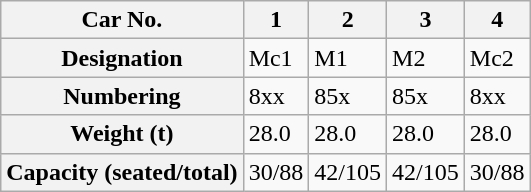<table class="wikitable">
<tr>
<th>Car No.</th>
<th>1</th>
<th>2</th>
<th>3</th>
<th>4</th>
</tr>
<tr>
<th>Designation</th>
<td>Mc1</td>
<td>M1</td>
<td>M2</td>
<td>Mc2</td>
</tr>
<tr>
<th>Numbering</th>
<td>8xx</td>
<td>85x</td>
<td>85x</td>
<td>8xx</td>
</tr>
<tr>
<th>Weight (t)</th>
<td>28.0</td>
<td>28.0</td>
<td>28.0</td>
<td>28.0</td>
</tr>
<tr>
<th>Capacity (seated/total)</th>
<td>30/88</td>
<td>42/105</td>
<td>42/105</td>
<td>30/88</td>
</tr>
</table>
